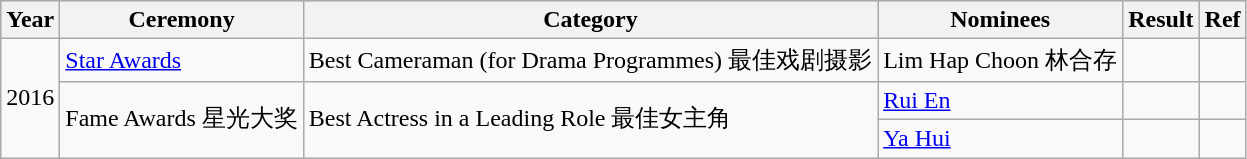<table class="wikitable sortable">
<tr style="background:#ccc; text-align:center;">
<th>Year</th>
<th>Ceremony</th>
<th>Category</th>
<th>Nominees</th>
<th>Result</th>
<th>Ref</th>
</tr>
<tr>
<td rowspan="3">2016</td>
<td><a href='#'>Star Awards</a></td>
<td>Best Cameraman (for Drama Programmes) 最佳戏剧摄影</td>
<td>Lim Hap Choon 林合存</td>
<td></td>
<td></td>
</tr>
<tr>
<td rowspan="2">Fame Awards 星光大奖</td>
<td rowspan="2">Best Actress in a Leading Role 最佳女主角</td>
<td><a href='#'>Rui En</a></td>
<td></td>
<td></td>
</tr>
<tr>
<td><a href='#'>Ya Hui</a></td>
<td></td>
<td></td>
</tr>
</table>
